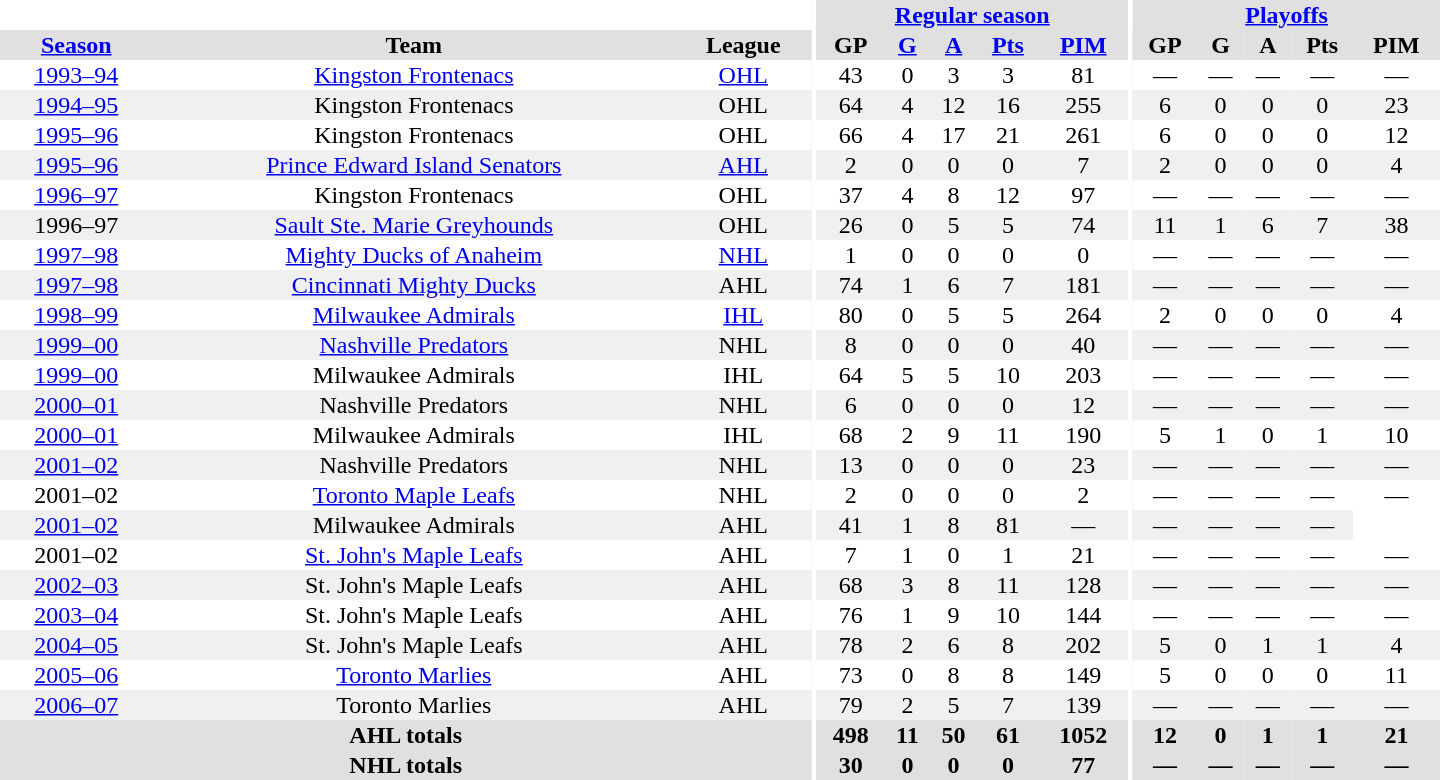<table border="0" cellpadding="1" cellspacing="0" style="text-align:center; width:60em">
<tr bgcolor="#e0e0e0">
<th colspan="3" bgcolor="#ffffff"></th>
<th rowspan="100" bgcolor="#ffffff"></th>
<th colspan="5"><a href='#'>Regular season</a></th>
<th rowspan="100" bgcolor="#ffffff"></th>
<th colspan="5"><a href='#'>Playoffs</a></th>
</tr>
<tr bgcolor="#e0e0e0">
<th><a href='#'>Season</a></th>
<th>Team</th>
<th>League</th>
<th>GP</th>
<th><a href='#'>G</a></th>
<th><a href='#'>A</a></th>
<th><a href='#'>Pts</a></th>
<th><a href='#'>PIM</a></th>
<th>GP</th>
<th>G</th>
<th>A</th>
<th>Pts</th>
<th>PIM</th>
</tr>
<tr>
<td><a href='#'>1993–94</a></td>
<td><a href='#'>Kingston Frontenacs</a></td>
<td><a href='#'>OHL</a></td>
<td>43</td>
<td>0</td>
<td>3</td>
<td>3</td>
<td>81</td>
<td>—</td>
<td>—</td>
<td>—</td>
<td>—</td>
<td>—</td>
</tr>
<tr bgcolor="#f0f0f0">
<td><a href='#'>1994–95</a></td>
<td>Kingston Frontenacs</td>
<td>OHL</td>
<td>64</td>
<td>4</td>
<td>12</td>
<td>16</td>
<td>255</td>
<td>6</td>
<td>0</td>
<td>0</td>
<td>0</td>
<td>23</td>
</tr>
<tr>
<td><a href='#'>1995–96</a></td>
<td>Kingston Frontenacs</td>
<td>OHL</td>
<td>66</td>
<td>4</td>
<td>17</td>
<td>21</td>
<td>261</td>
<td>6</td>
<td>0</td>
<td>0</td>
<td>0</td>
<td>12</td>
</tr>
<tr bgcolor="#f0f0f0">
<td><a href='#'>1995–96</a></td>
<td><a href='#'>Prince Edward Island Senators</a></td>
<td><a href='#'>AHL</a></td>
<td>2</td>
<td>0</td>
<td>0</td>
<td>0</td>
<td>7</td>
<td>2</td>
<td>0</td>
<td>0</td>
<td>0</td>
<td>4</td>
</tr>
<tr>
<td><a href='#'>1996–97</a></td>
<td>Kingston Frontenacs</td>
<td>OHL</td>
<td>37</td>
<td>4</td>
<td>8</td>
<td>12</td>
<td>97</td>
<td>—</td>
<td>—</td>
<td>—</td>
<td>—</td>
<td>—</td>
</tr>
<tr bgcolor="#f0f0f0">
<td>1996–97</td>
<td><a href='#'>Sault Ste. Marie Greyhounds</a></td>
<td>OHL</td>
<td>26</td>
<td>0</td>
<td>5</td>
<td>5</td>
<td>74</td>
<td>11</td>
<td>1</td>
<td>6</td>
<td>7</td>
<td>38</td>
</tr>
<tr>
<td><a href='#'>1997–98</a></td>
<td><a href='#'>Mighty Ducks of Anaheim</a></td>
<td><a href='#'>NHL</a></td>
<td>1</td>
<td>0</td>
<td>0</td>
<td>0</td>
<td>0</td>
<td>—</td>
<td>—</td>
<td>—</td>
<td>—</td>
<td>—</td>
</tr>
<tr bgcolor="#f0f0f0">
<td><a href='#'>1997–98</a></td>
<td><a href='#'>Cincinnati Mighty Ducks</a></td>
<td>AHL</td>
<td>74</td>
<td>1</td>
<td>6</td>
<td>7</td>
<td>181</td>
<td>—</td>
<td>—</td>
<td>—</td>
<td>—</td>
<td>—</td>
</tr>
<tr>
<td><a href='#'>1998–99</a></td>
<td><a href='#'>Milwaukee Admirals</a></td>
<td><a href='#'>IHL</a></td>
<td>80</td>
<td>0</td>
<td>5</td>
<td>5</td>
<td>264</td>
<td>2</td>
<td>0</td>
<td>0</td>
<td>0</td>
<td>4</td>
</tr>
<tr bgcolor="#f0f0f0">
<td><a href='#'>1999–00</a></td>
<td><a href='#'>Nashville Predators</a></td>
<td>NHL</td>
<td>8</td>
<td>0</td>
<td>0</td>
<td>0</td>
<td>40</td>
<td>—</td>
<td>—</td>
<td>—</td>
<td>—</td>
<td>—</td>
</tr>
<tr>
<td><a href='#'>1999–00</a></td>
<td>Milwaukee Admirals</td>
<td>IHL</td>
<td>64</td>
<td>5</td>
<td>5</td>
<td>10</td>
<td>203</td>
<td>—</td>
<td>—</td>
<td>—</td>
<td>—</td>
<td>—</td>
</tr>
<tr bgcolor="#f0f0f0">
<td><a href='#'>2000–01</a></td>
<td>Nashville Predators</td>
<td>NHL</td>
<td>6</td>
<td>0</td>
<td>0</td>
<td>0</td>
<td>12</td>
<td>—</td>
<td>—</td>
<td>—</td>
<td>—</td>
<td>—</td>
</tr>
<tr>
<td><a href='#'>2000–01</a></td>
<td>Milwaukee Admirals</td>
<td>IHL</td>
<td>68</td>
<td>2</td>
<td>9</td>
<td>11</td>
<td>190</td>
<td>5</td>
<td>1</td>
<td>0</td>
<td>1</td>
<td>10</td>
</tr>
<tr bgcolor="#f0f0f0">
<td><a href='#'>2001–02</a></td>
<td>Nashville Predators</td>
<td>NHL</td>
<td>13</td>
<td>0</td>
<td>0</td>
<td>0</td>
<td>23</td>
<td>—</td>
<td>—</td>
<td>—</td>
<td>—</td>
<td>—</td>
</tr>
<tr>
<td>2001–02</td>
<td><a href='#'>Toronto Maple Leafs</a></td>
<td>NHL</td>
<td>2</td>
<td>0</td>
<td>0</td>
<td>0</td>
<td>2</td>
<td>—</td>
<td>—</td>
<td>—</td>
<td>—</td>
<td>—</td>
</tr>
<tr bgcolor="#f0f0f0">
<td><a href='#'>2001–02</a></td>
<td>Milwaukee Admirals</td>
<td>AHL</td>
<td>41</td>
<td>1</td>
<td>8</td>
<td 9>81</td>
<td>—</td>
<td>—</td>
<td>—</td>
<td>—</td>
<td>—</td>
</tr>
<tr>
<td>2001–02</td>
<td><a href='#'>St. John's Maple Leafs</a></td>
<td>AHL</td>
<td>7</td>
<td>1</td>
<td>0</td>
<td>1</td>
<td>21</td>
<td>—</td>
<td>—</td>
<td>—</td>
<td>—</td>
<td>—</td>
</tr>
<tr bgcolor="#f0f0f0">
<td><a href='#'>2002–03</a></td>
<td>St. John's Maple Leafs</td>
<td>AHL</td>
<td>68</td>
<td>3</td>
<td>8</td>
<td>11</td>
<td>128</td>
<td>—</td>
<td>—</td>
<td>—</td>
<td>—</td>
<td>—</td>
</tr>
<tr>
<td><a href='#'>2003–04</a></td>
<td>St. John's Maple Leafs</td>
<td>AHL</td>
<td>76</td>
<td>1</td>
<td>9</td>
<td>10</td>
<td>144</td>
<td>—</td>
<td>—</td>
<td>—</td>
<td>—</td>
<td>—</td>
</tr>
<tr bgcolor="#f0f0f0">
<td><a href='#'>2004–05</a></td>
<td>St. John's Maple Leafs</td>
<td>AHL</td>
<td>78</td>
<td>2</td>
<td>6</td>
<td>8</td>
<td>202</td>
<td>5</td>
<td>0</td>
<td>1</td>
<td>1</td>
<td>4</td>
</tr>
<tr>
<td><a href='#'>2005–06</a></td>
<td><a href='#'>Toronto Marlies</a></td>
<td>AHL</td>
<td>73</td>
<td>0</td>
<td>8</td>
<td>8</td>
<td>149</td>
<td>5</td>
<td>0</td>
<td>0</td>
<td>0</td>
<td>11</td>
</tr>
<tr bgcolor="#f0f0f0">
<td><a href='#'>2006–07</a></td>
<td>Toronto Marlies</td>
<td>AHL</td>
<td>79</td>
<td>2</td>
<td>5</td>
<td>7</td>
<td>139</td>
<td>—</td>
<td>—</td>
<td>—</td>
<td>—</td>
<td>—</td>
</tr>
<tr bgcolor="#e0e0e0">
<th colspan="3">AHL totals</th>
<th>498</th>
<th>11</th>
<th>50</th>
<th>61</th>
<th>1052</th>
<th>12</th>
<th>0</th>
<th>1</th>
<th>1</th>
<th>21</th>
</tr>
<tr bgcolor="#e0e0e0">
<th colspan="3">NHL totals</th>
<th>30</th>
<th>0</th>
<th>0</th>
<th>0</th>
<th>77</th>
<th>—</th>
<th>—</th>
<th>—</th>
<th>—</th>
<th>—</th>
</tr>
</table>
